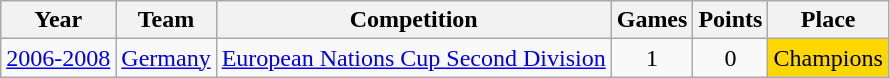<table class="wikitable">
<tr>
<th>Year</th>
<th>Team</th>
<th>Competition</th>
<th>Games</th>
<th>Points</th>
<th>Place</th>
</tr>
<tr align="center">
<td><a href='#'>2006-2008</a></td>
<td><a href='#'>Germany</a></td>
<td><a href='#'>European Nations Cup Second Division</a></td>
<td>1</td>
<td>0</td>
<td bgcolor="#FFD700">Champions</td>
</tr>
</table>
